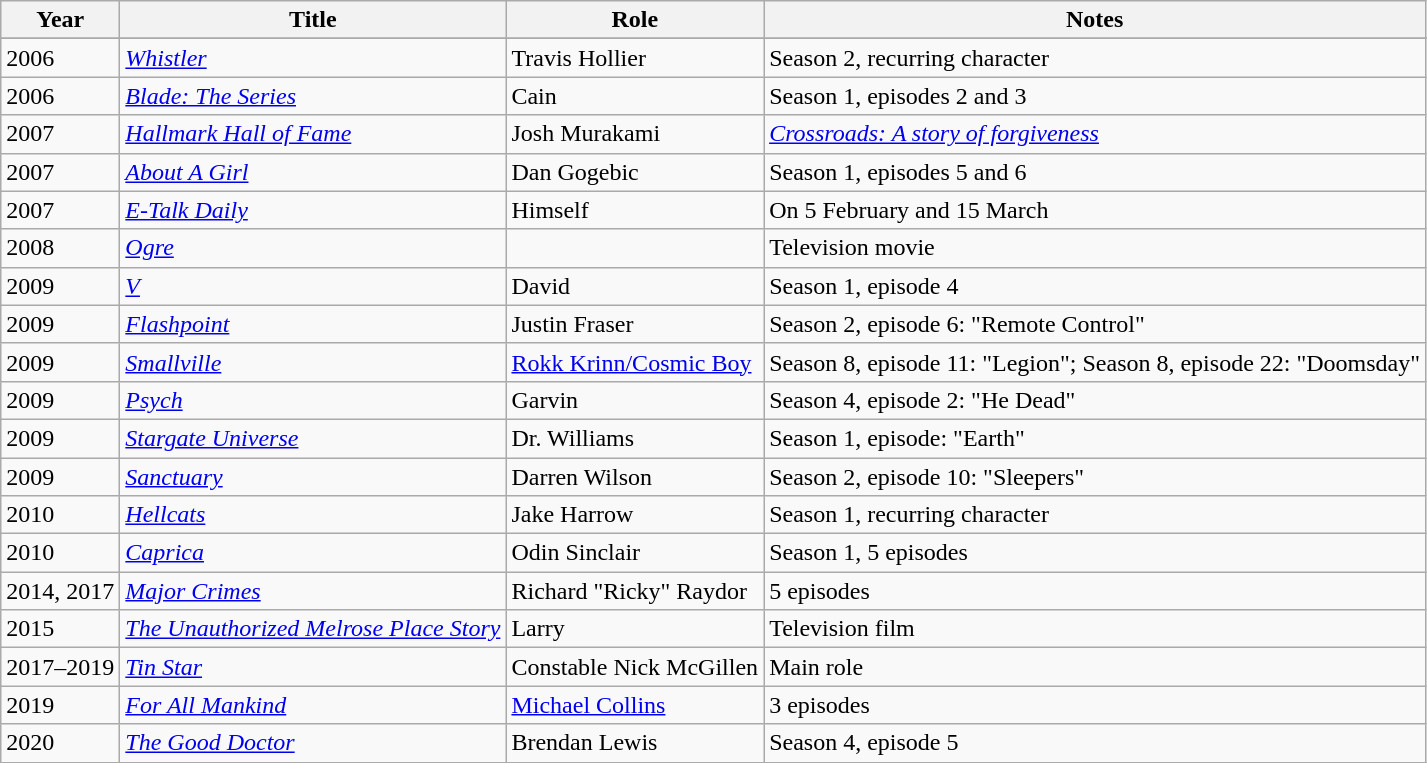<table class="wikitable sortable">
<tr>
<th>Year</th>
<th>Title</th>
<th>Role</th>
<th class="unsortable">Notes</th>
</tr>
<tr>
</tr>
<tr>
<td>2006</td>
<td><em><a href='#'>Whistler</a></em></td>
<td>Travis Hollier</td>
<td>Season 2, recurring character</td>
</tr>
<tr>
<td>2006</td>
<td><em><a href='#'>Blade: The Series</a></em></td>
<td>Cain</td>
<td>Season 1, episodes 2 and 3</td>
</tr>
<tr>
<td>2007</td>
<td><em><a href='#'>Hallmark Hall of Fame</a></em></td>
<td>Josh Murakami</td>
<td><em><a href='#'>Crossroads: A story of forgiveness</a></em></td>
</tr>
<tr>
<td>2007</td>
<td><em><a href='#'>About A Girl</a></em></td>
<td>Dan Gogebic</td>
<td>Season 1, episodes 5 and 6</td>
</tr>
<tr>
<td>2007</td>
<td><em><a href='#'>E-Talk Daily</a></em></td>
<td>Himself</td>
<td>On 5 February and 15 March</td>
</tr>
<tr>
<td>2008</td>
<td><em><a href='#'>Ogre</a></em></td>
<td></td>
<td>Television movie</td>
</tr>
<tr>
<td>2009</td>
<td><em><a href='#'>V</a></em></td>
<td>David</td>
<td>Season 1, episode 4</td>
</tr>
<tr>
<td>2009</td>
<td><em><a href='#'>Flashpoint</a></em></td>
<td>Justin Fraser</td>
<td>Season 2, episode 6: "Remote Control"</td>
</tr>
<tr>
<td>2009</td>
<td><em><a href='#'>Smallville</a></em></td>
<td><a href='#'>Rokk Krinn/Cosmic Boy</a></td>
<td>Season 8, episode 11: "Legion"; Season 8, episode 22: "Doomsday"</td>
</tr>
<tr>
<td>2009</td>
<td><em><a href='#'>Psych</a></em></td>
<td>Garvin</td>
<td>Season 4, episode 2: "He Dead"</td>
</tr>
<tr>
<td>2009</td>
<td><em><a href='#'>Stargate Universe</a></em></td>
<td>Dr. Williams</td>
<td>Season 1, episode: "Earth"</td>
</tr>
<tr>
<td>2009</td>
<td><em><a href='#'>Sanctuary</a></em></td>
<td>Darren Wilson</td>
<td>Season 2, episode 10: "Sleepers"</td>
</tr>
<tr>
<td>2010</td>
<td><em><a href='#'>Hellcats</a></em></td>
<td>Jake Harrow</td>
<td>Season 1,  recurring character</td>
</tr>
<tr>
<td>2010</td>
<td><em><a href='#'>Caprica</a></em></td>
<td>Odin Sinclair</td>
<td>Season 1, 5 episodes</td>
</tr>
<tr>
<td>2014, 2017</td>
<td><em><a href='#'>Major Crimes</a></em></td>
<td>Richard "Ricky" Raydor</td>
<td>5 episodes</td>
</tr>
<tr>
<td>2015</td>
<td data-sort-value="Unauthorized Melrose Place Story, The"><em><a href='#'>The Unauthorized Melrose Place Story</a></em></td>
<td>Larry</td>
<td>Television film</td>
</tr>
<tr>
<td>2017–2019</td>
<td><em><a href='#'>Tin Star</a></em></td>
<td>Constable Nick McGillen</td>
<td>Main role</td>
</tr>
<tr>
<td>2019</td>
<td><em><a href='#'>For All Mankind</a></em></td>
<td><a href='#'>Michael Collins</a></td>
<td>3 episodes</td>
</tr>
<tr>
<td>2020</td>
<td data-sort-value="Good Doctor, The"><em><a href='#'>The Good Doctor</a></em></td>
<td>Brendan Lewis</td>
<td>Season 4, episode 5</td>
</tr>
<tr>
</tr>
</table>
